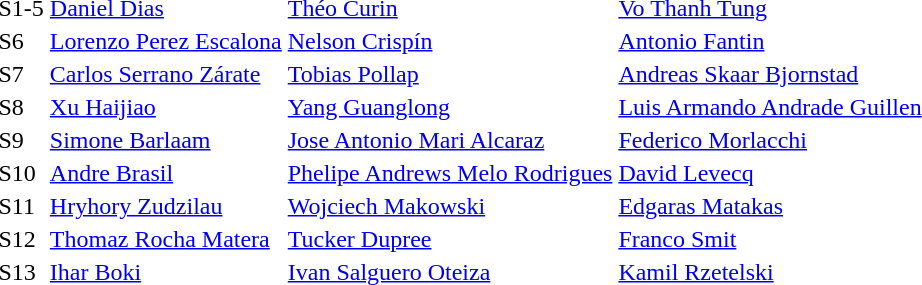<table>
<tr>
<td>S1-5</td>
<td><a href='#'>Daniel Dias</a><br></td>
<td><a href='#'>Théo Curin</a><br></td>
<td><a href='#'>Vo Thanh Tung</a><br></td>
</tr>
<tr>
<td>S6</td>
<td><a href='#'>Lorenzo Perez Escalona</a><br></td>
<td><a href='#'>Nelson Crispín</a><br></td>
<td><a href='#'>Antonio Fantin</a><br></td>
</tr>
<tr>
<td>S7</td>
<td><a href='#'>Carlos Serrano Zárate</a><br></td>
<td><a href='#'>Tobias Pollap</a><br></td>
<td><a href='#'>Andreas Skaar Bjornstad</a><br></td>
</tr>
<tr>
<td>S8</td>
<td><a href='#'>Xu Haijiao</a><br></td>
<td><a href='#'>Yang Guanglong</a><br></td>
<td><a href='#'>Luis Armando Andrade Guillen</a><br></td>
</tr>
<tr>
<td>S9</td>
<td><a href='#'>Simone Barlaam</a><br></td>
<td><a href='#'>Jose Antonio Mari Alcaraz</a><br></td>
<td><a href='#'>Federico Morlacchi</a><br></td>
</tr>
<tr>
<td>S10</td>
<td><a href='#'>Andre Brasil</a><br></td>
<td><a href='#'>Phelipe Andrews Melo Rodrigues</a><br></td>
<td><a href='#'>David Levecq</a><br></td>
</tr>
<tr>
<td>S11</td>
<td><a href='#'>Hryhory Zudzilau</a><br></td>
<td><a href='#'>Wojciech Makowski</a><br></td>
<td><a href='#'>Edgaras Matakas</a><br></td>
</tr>
<tr>
<td>S12</td>
<td><a href='#'>Thomaz Rocha Matera</a><br></td>
<td><a href='#'>Tucker Dupree</a><br></td>
<td><a href='#'>Franco Smit</a><br></td>
</tr>
<tr>
<td>S13</td>
<td><a href='#'>Ihar Boki</a><br></td>
<td><a href='#'>Ivan Salguero Oteiza</a><br></td>
<td><a href='#'>Kamil Rzetelski</a><br></td>
</tr>
</table>
